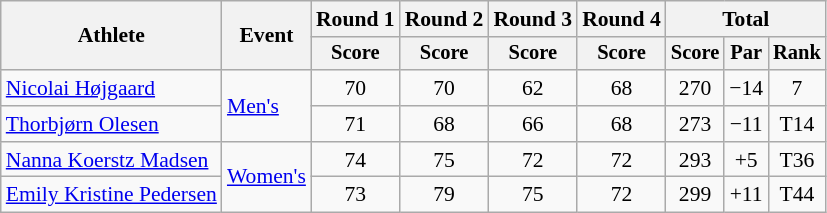<table class=wikitable style=font-size:90%;text-align:center>
<tr>
<th rowspan=2>Athlete</th>
<th rowspan=2>Event</th>
<th>Round 1</th>
<th>Round 2</th>
<th>Round 3</th>
<th>Round 4</th>
<th colspan=3>Total</th>
</tr>
<tr style=font-size:95%>
<th>Score</th>
<th>Score</th>
<th>Score</th>
<th>Score</th>
<th>Score</th>
<th>Par</th>
<th>Rank</th>
</tr>
<tr>
<td align=left><a href='#'>Nicolai Højgaard</a></td>
<td align=left rowspan=2><a href='#'>Men's</a></td>
<td>70</td>
<td>70</td>
<td>62</td>
<td>68</td>
<td>270</td>
<td>−14</td>
<td>7</td>
</tr>
<tr>
<td align=left><a href='#'>Thorbjørn Olesen</a></td>
<td>71</td>
<td>68</td>
<td>66</td>
<td>68</td>
<td>273</td>
<td>−11</td>
<td>T14</td>
</tr>
<tr>
<td align=left><a href='#'>Nanna Koerstz Madsen</a></td>
<td align=left rowspan=2><a href='#'>Women's</a></td>
<td>74</td>
<td>75</td>
<td>72</td>
<td>72</td>
<td>293</td>
<td>+5</td>
<td>T36</td>
</tr>
<tr>
<td align=left><a href='#'>Emily Kristine Pedersen</a></td>
<td>73</td>
<td>79</td>
<td>75</td>
<td>72</td>
<td>299</td>
<td>+11</td>
<td>T44</td>
</tr>
</table>
